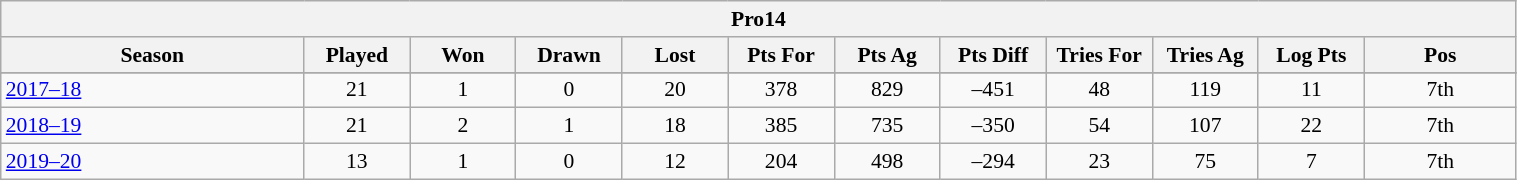<table class="wikitable collapsible"  style="text-align:center; font-size:90%; width:80%">
<tr>
<th colspan=12>Pro14</th>
</tr>
<tr>
<th style="width:20%;">Season</th>
<th style="width:7%;">Played</th>
<th style="width:7%;">Won</th>
<th style="width:7%;">Drawn</th>
<th style="width:7%;">Lost</th>
<th style="width:7%;">Pts For</th>
<th style="width:7%;">Pts Ag</th>
<th style="width:7%;">Pts Diff</th>
<th style="width:7%;">Tries For</th>
<th style="width:7%;">Tries Ag</th>
<th style="width:7%;">Log Pts</th>
<th style="width:10%;">Pos</th>
</tr>
<tr>
</tr>
<tr>
<td style="text-align:left;"><a href='#'>2017–18</a></td>
<td>21</td>
<td>1</td>
<td>0</td>
<td>20</td>
<td>378</td>
<td>829</td>
<td>–451</td>
<td>48</td>
<td>119</td>
<td>11</td>
<td>7th</td>
</tr>
<tr>
<td style="text-align:left;"><a href='#'>2018–19</a></td>
<td>21</td>
<td>2</td>
<td>1</td>
<td>18</td>
<td>385</td>
<td>735</td>
<td>–350</td>
<td>54</td>
<td>107</td>
<td>22</td>
<td>7th</td>
</tr>
<tr>
<td style="text-align:left;"><a href='#'>2019–20</a></td>
<td>13</td>
<td>1</td>
<td>0</td>
<td>12</td>
<td>204</td>
<td>498</td>
<td>–294</td>
<td>23</td>
<td>75</td>
<td>7</td>
<td>7th</td>
</tr>
</table>
